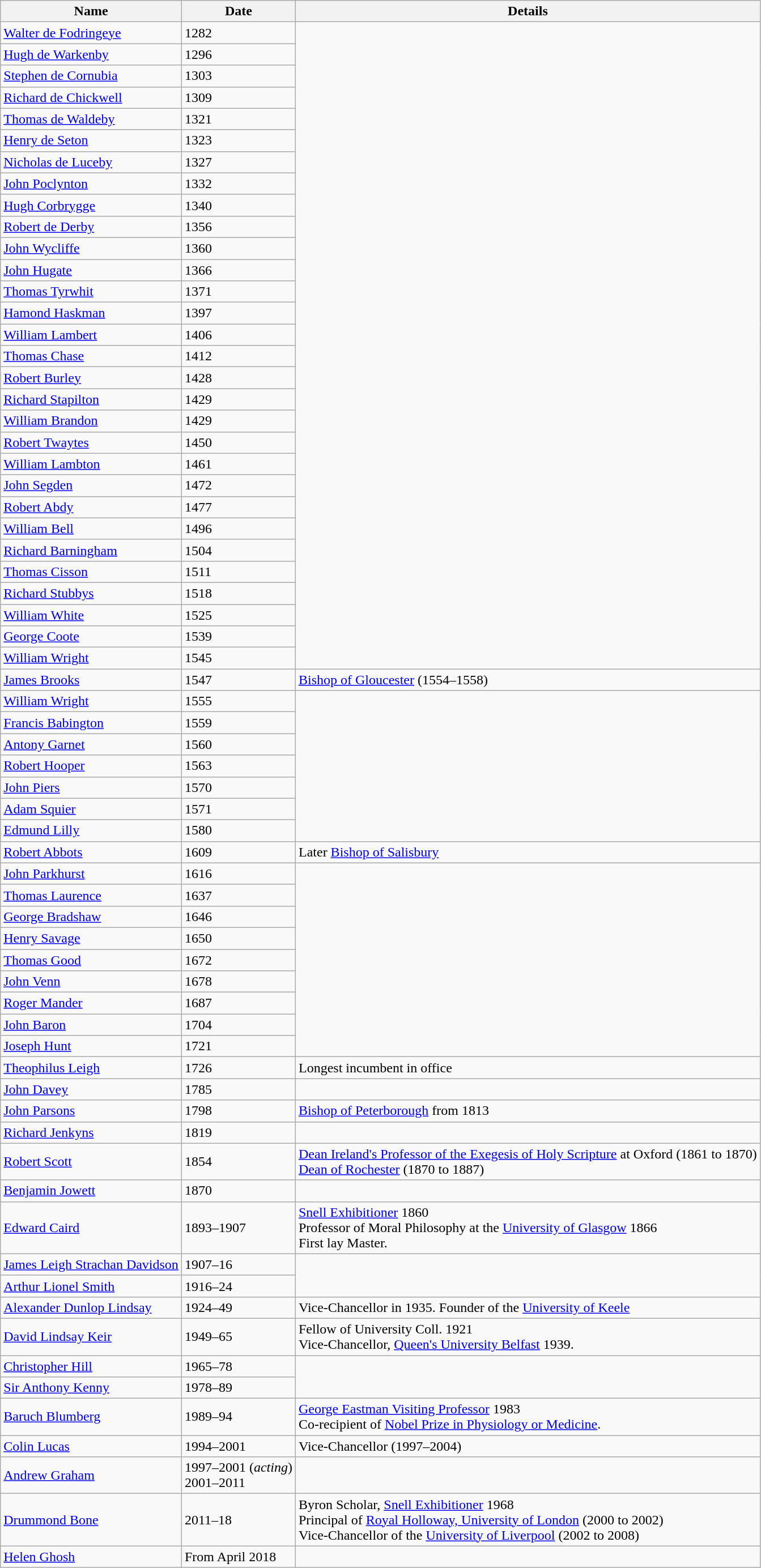<table class="wikitable">
<tr>
<th>Name</th>
<th>Date</th>
<th>Details</th>
</tr>
<tr>
<td><a href='#'>Walter de Fodringeye</a></td>
<td>1282</td>
</tr>
<tr>
<td><a href='#'>Hugh de Warkenby</a></td>
<td>1296</td>
</tr>
<tr>
<td><a href='#'>Stephen de Cornubia</a></td>
<td>1303</td>
</tr>
<tr>
<td><a href='#'>Richard de Chickwell</a></td>
<td>1309</td>
</tr>
<tr>
<td><a href='#'>Thomas de Waldeby</a></td>
<td>1321</td>
</tr>
<tr>
<td><a href='#'>Henry de Seton</a></td>
<td>1323</td>
</tr>
<tr>
<td><a href='#'>Nicholas de Luceby</a></td>
<td>1327</td>
</tr>
<tr>
<td><a href='#'>John Poclynton</a></td>
<td>1332</td>
</tr>
<tr>
<td><a href='#'>Hugh Corbrygge</a></td>
<td>1340</td>
</tr>
<tr>
<td><a href='#'>Robert de Derby</a></td>
<td>1356</td>
</tr>
<tr>
<td><a href='#'>John Wycliffe</a></td>
<td>1360</td>
</tr>
<tr>
<td><a href='#'>John Hugate</a></td>
<td>1366</td>
</tr>
<tr>
<td><a href='#'>Thomas Tyrwhit</a></td>
<td>1371</td>
</tr>
<tr>
<td><a href='#'>Hamond Haskman</a></td>
<td>1397</td>
</tr>
<tr>
<td><a href='#'>William Lambert</a></td>
<td>1406</td>
</tr>
<tr>
<td><a href='#'>Thomas Chase</a></td>
<td>1412</td>
</tr>
<tr>
<td><a href='#'>Robert Burley</a></td>
<td>1428</td>
</tr>
<tr>
<td><a href='#'>Richard Stapilton</a></td>
<td>1429</td>
</tr>
<tr>
<td><a href='#'>William Brandon</a></td>
<td>1429</td>
</tr>
<tr>
<td><a href='#'>Robert Twaytes</a></td>
<td>1450</td>
</tr>
<tr>
<td><a href='#'>William Lambton</a></td>
<td>1461</td>
</tr>
<tr>
<td><a href='#'>John Segden</a></td>
<td>1472</td>
</tr>
<tr>
<td><a href='#'>Robert Abdy</a></td>
<td>1477</td>
</tr>
<tr>
<td><a href='#'>William Bell</a></td>
<td>1496</td>
</tr>
<tr>
<td><a href='#'>Richard Barningham</a></td>
<td>1504</td>
</tr>
<tr>
<td><a href='#'>Thomas Cisson</a></td>
<td>1511</td>
</tr>
<tr>
<td><a href='#'>Richard Stubbys</a></td>
<td>1518</td>
</tr>
<tr>
<td><a href='#'>William White</a></td>
<td>1525</td>
</tr>
<tr>
<td><a href='#'>George Coote</a></td>
<td>1539</td>
</tr>
<tr>
<td><a href='#'>William Wright</a></td>
<td>1545</td>
</tr>
<tr>
<td><a href='#'>James Brooks</a></td>
<td>1547</td>
<td><a href='#'>Bishop of Gloucester</a> (1554–1558)</td>
</tr>
<tr>
<td><a href='#'>William Wright</a></td>
<td>1555</td>
</tr>
<tr>
<td><a href='#'>Francis Babington</a></td>
<td>1559</td>
</tr>
<tr>
<td><a href='#'>Antony Garnet</a></td>
<td>1560</td>
</tr>
<tr>
<td><a href='#'>Robert Hooper</a></td>
<td>1563</td>
</tr>
<tr>
<td><a href='#'>John Piers</a></td>
<td>1570</td>
</tr>
<tr>
<td><a href='#'>Adam Squier</a></td>
<td>1571</td>
</tr>
<tr>
<td><a href='#'>Edmund Lilly</a></td>
<td>1580</td>
</tr>
<tr>
<td><a href='#'>Robert Abbots</a></td>
<td>1609</td>
<td>Later <a href='#'>Bishop of Salisbury</a></td>
</tr>
<tr>
<td><a href='#'>John Parkhurst</a></td>
<td>1616</td>
</tr>
<tr>
<td><a href='#'>Thomas Laurence</a></td>
<td>1637</td>
</tr>
<tr>
<td><a href='#'>George Bradshaw</a></td>
<td>1646</td>
</tr>
<tr>
<td><a href='#'>Henry Savage</a></td>
<td>1650</td>
</tr>
<tr>
<td><a href='#'>Thomas Good</a></td>
<td>1672</td>
</tr>
<tr>
<td><a href='#'>John Venn</a></td>
<td>1678</td>
</tr>
<tr>
<td><a href='#'>Roger Mander</a></td>
<td>1687</td>
</tr>
<tr>
<td><a href='#'>John Baron</a></td>
<td>1704</td>
</tr>
<tr>
<td><a href='#'>Joseph Hunt</a></td>
<td>1721</td>
</tr>
<tr>
<td><a href='#'>Theophilus Leigh</a></td>
<td>1726</td>
<td>Longest incumbent in office</td>
</tr>
<tr>
<td><a href='#'>John Davey</a></td>
<td>1785</td>
</tr>
<tr>
<td><a href='#'>John Parsons</a></td>
<td>1798</td>
<td><a href='#'>Bishop of Peterborough</a> from 1813</td>
</tr>
<tr>
<td><a href='#'>Richard Jenkyns</a></td>
<td>1819</td>
</tr>
<tr>
<td><a href='#'>Robert Scott</a></td>
<td>1854</td>
<td><a href='#'>Dean Ireland's Professor of the Exegesis of Holy Scripture</a> at Oxford (1861 to 1870)<br> <a href='#'>Dean of Rochester</a> (1870 to 1887)</td>
</tr>
<tr>
<td><a href='#'>Benjamin Jowett</a></td>
<td>1870</td>
</tr>
<tr>
<td><a href='#'>Edward Caird</a></td>
<td>1893–1907</td>
<td><a href='#'>Snell Exhibitioner</a> 1860<br>Professor of Moral Philosophy at the <a href='#'>University of Glasgow</a> 1866<br>First lay Master.</td>
</tr>
<tr>
<td><a href='#'>James Leigh Strachan Davidson</a></td>
<td>1907–16 </td>
</tr>
<tr>
<td><a href='#'>Arthur Lionel Smith</a></td>
<td>1916–24</td>
</tr>
<tr>
<td><a href='#'>Alexander Dunlop Lindsay</a></td>
<td>1924–49</td>
<td>Vice-Chancellor in 1935. Founder of the <a href='#'>University of Keele</a></td>
</tr>
<tr>
<td><a href='#'>David Lindsay Keir</a></td>
<td>1949–65</td>
<td>Fellow of University Coll. 1921<br>Vice-Chancellor, <a href='#'>Queen's University Belfast</a> 1939.</td>
</tr>
<tr>
<td><a href='#'>Christopher Hill</a></td>
<td>1965–78</td>
</tr>
<tr>
<td><a href='#'>Sir Anthony Kenny</a></td>
<td>1978–89</td>
</tr>
<tr>
<td><a href='#'>Baruch Blumberg</a></td>
<td>1989–94</td>
<td><a href='#'>George Eastman Visiting Professor</a> 1983<br>Co-recipient of <a href='#'>Nobel Prize in Physiology or Medicine</a>.</td>
</tr>
<tr>
<td><a href='#'>Colin Lucas</a></td>
<td>1994–2001</td>
<td>Vice-Chancellor (1997–2004)</td>
</tr>
<tr>
<td><a href='#'>Andrew Graham</a></td>
<td>1997–2001 (<em>acting</em>)<br>2001–2011</td>
</tr>
<tr>
<td><a href='#'>Drummond Bone</a></td>
<td>2011–18</td>
<td>Byron Scholar, <a href='#'>Snell Exhibitioner</a> 1968<br>Principal of <a href='#'>Royal Holloway, University of London</a> (2000 to 2002)<br>Vice-Chancellor of the <a href='#'>University of Liverpool</a> (2002 to 2008)</td>
</tr>
<tr>
<td><a href='#'>Helen Ghosh</a></td>
<td>From April 2018</td>
</tr>
</table>
